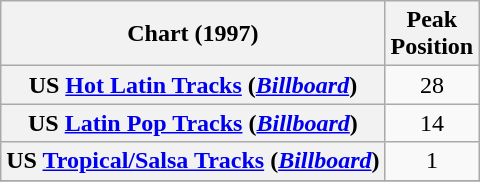<table class="wikitable plainrowheaders" style="text-align:center;">
<tr>
<th scope="col">Chart (1997)</th>
<th scope="col">Peak <br> Position</th>
</tr>
<tr>
<th scope="row">US <a href='#'>Hot Latin Tracks</a> (<em><a href='#'>Billboard</a></em>)</th>
<td style="text-align:center;">28</td>
</tr>
<tr>
<th scope="row">US <a href='#'>Latin Pop Tracks</a> (<em><a href='#'>Billboard</a></em>)</th>
<td style="text-align:center;">14</td>
</tr>
<tr>
<th scope="row">US <a href='#'>Tropical/Salsa Tracks</a> (<em><a href='#'>Billboard</a></em>)</th>
<td style="text-align:center;">1</td>
</tr>
<tr>
</tr>
</table>
